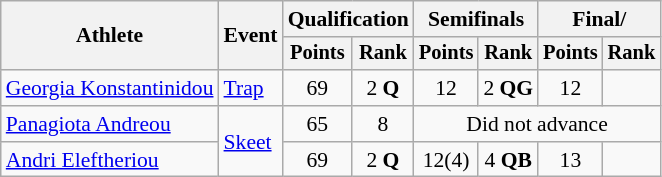<table class="wikitable" style="font-size:90%;">
<tr>
<th rowspan=2>Athlete</th>
<th rowspan=2>Event</th>
<th colspan=2>Qualification</th>
<th colspan=2>Semifinals</th>
<th colspan=2>Final/</th>
</tr>
<tr style="font-size:95%">
<th>Points</th>
<th>Rank</th>
<th>Points</th>
<th>Rank</th>
<th>Points</th>
<th>Rank</th>
</tr>
<tr align=center>
<td align=left><a href='#'>Georgia Konstantinidou</a></td>
<td style="text-align:left;"><a href='#'>Trap</a></td>
<td>69</td>
<td>2 <strong>Q</strong></td>
<td>12</td>
<td>2 <strong>QG</strong></td>
<td>12</td>
<td></td>
</tr>
<tr align=center>
<td align=left><a href='#'>Panagiota Andreou</a></td>
<td align=left rowspan=2><a href='#'>Skeet</a></td>
<td>65</td>
<td>8</td>
<td colspan=4>Did not advance</td>
</tr>
<tr align=center>
<td align=left><a href='#'>Andri Eleftheriou</a></td>
<td>69</td>
<td>2 <strong>Q</strong></td>
<td>12(4)</td>
<td>4 <strong>QB</strong></td>
<td>13</td>
<td></td>
</tr>
</table>
